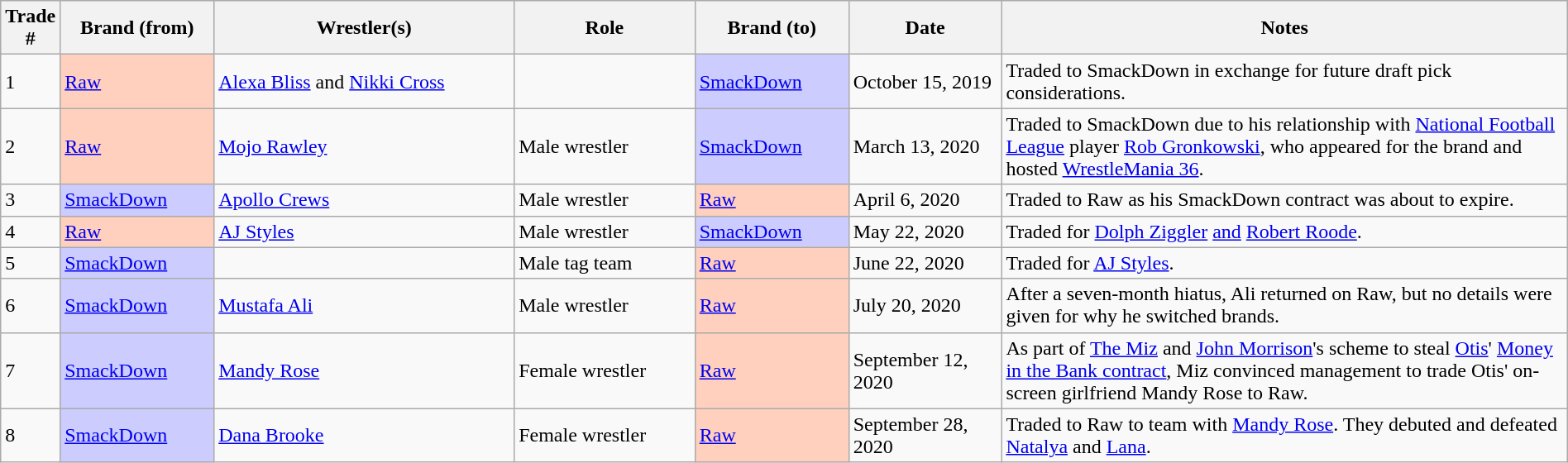<table class="wikitable sortable" style="width: 100%">
<tr>
<th width=0%>Trade #</th>
<th width=10%>Brand (from)</th>
<th width=20%>Wrestler(s)</th>
<th width=12%>Role</th>
<th width=10%>Brand (to)</th>
<th width=10%>Date</th>
<th width=38%>Notes</th>
</tr>
<tr>
<td>1</td>
<td style="background:#ffd0bd"><a href='#'>Raw</a></td>
<td><a href='#'>Alexa Bliss</a> and <a href='#'>Nikki Cross</a></td>
<td></td>
<td style="background:#ccf;"><a href='#'>SmackDown</a></td>
<td>October 15, 2019</td>
<td>Traded to SmackDown in exchange for future draft pick considerations.</td>
</tr>
<tr>
<td>2</td>
<td style="background:#ffd0bd"><a href='#'>Raw</a></td>
<td><a href='#'>Mojo Rawley</a></td>
<td>Male wrestler</td>
<td style="background:#ccf;"><a href='#'>SmackDown</a></td>
<td>March 13, 2020</td>
<td>Traded to SmackDown due to his relationship with <a href='#'>National Football League</a> player <a href='#'>Rob Gronkowski</a>, who appeared for the brand and hosted <a href='#'>WrestleMania 36</a>.</td>
</tr>
<tr>
<td>3</td>
<td style="background:#ccf;"><a href='#'>SmackDown</a></td>
<td><a href='#'>Apollo Crews</a></td>
<td>Male wrestler</td>
<td style="background:#ffd0bd"><a href='#'>Raw</a></td>
<td>April 6, 2020</td>
<td>Traded to Raw as his SmackDown contract was about to expire.</td>
</tr>
<tr>
<td>4</td>
<td style="background:#ffd0bd"><a href='#'>Raw</a></td>
<td><a href='#'>AJ Styles</a></td>
<td>Male wrestler</td>
<td style="background:#ccf;"><a href='#'>SmackDown</a></td>
<td>May 22, 2020</td>
<td>Traded for <a href='#'>Dolph Ziggler</a> <a href='#'>and</a> <a href='#'>Robert Roode</a>.</td>
</tr>
<tr>
<td>5</td>
<td style="background:#ccf;"><a href='#'>SmackDown</a></td>
<td></td>
<td>Male tag team</td>
<td style="background:#ffd0bd"><a href='#'>Raw</a></td>
<td>June 22, 2020</td>
<td>Traded for <a href='#'>AJ Styles</a>.</td>
</tr>
<tr>
<td>6</td>
<td style="background:#ccf;"><a href='#'>SmackDown</a></td>
<td><a href='#'>Mustafa Ali</a></td>
<td>Male wrestler</td>
<td style="background:#ffd0bd"><a href='#'>Raw</a></td>
<td>July 20, 2020</td>
<td>After a seven-month hiatus, Ali returned on Raw, but no details were given for why he switched brands.</td>
</tr>
<tr>
<td>7</td>
<td style="background:#ccf;"><a href='#'>SmackDown</a></td>
<td><a href='#'>Mandy Rose</a></td>
<td>Female wrestler</td>
<td style="background:#ffd0bd"><a href='#'>Raw</a></td>
<td>September 12, 2020</td>
<td>As part of <a href='#'>The Miz</a> and <a href='#'>John Morrison</a>'s scheme to steal <a href='#'>Otis</a>' <a href='#'>Money in the Bank contract</a>, Miz convinced management to trade Otis' on-screen girlfriend Mandy Rose to Raw.</td>
</tr>
<tr>
<td>8</td>
<td style="background:#ccf;"><a href='#'>SmackDown</a></td>
<td><a href='#'>Dana Brooke</a></td>
<td>Female wrestler</td>
<td style="background:#ffd0bd"><a href='#'>Raw</a></td>
<td>September 28, 2020</td>
<td>Traded to Raw to team with <a href='#'>Mandy Rose</a>. They debuted and defeated <a href='#'>Natalya</a> and <a href='#'>Lana</a>.</td>
</tr>
</table>
